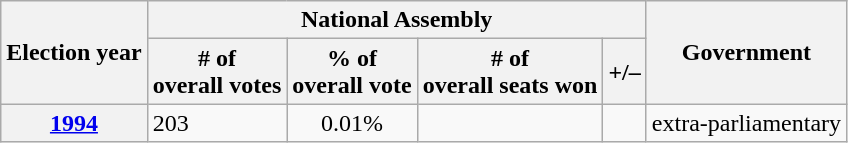<table class=wikitable>
<tr>
<th rowspan=2>Election year</th>
<th colspan=4>National Assembly</th>
<th rowspan=2>Government</th>
</tr>
<tr>
<th># of<br>overall votes</th>
<th>% of<br>overall vote</th>
<th># of<br>overall seats won</th>
<th>+/–</th>
</tr>
<tr>
<th><a href='#'>1994</a></th>
<td>203</td>
<td style="text-align:center;">0.01%</td>
<td></td>
<td></td>
<td>extra-parliamentary</td>
</tr>
</table>
